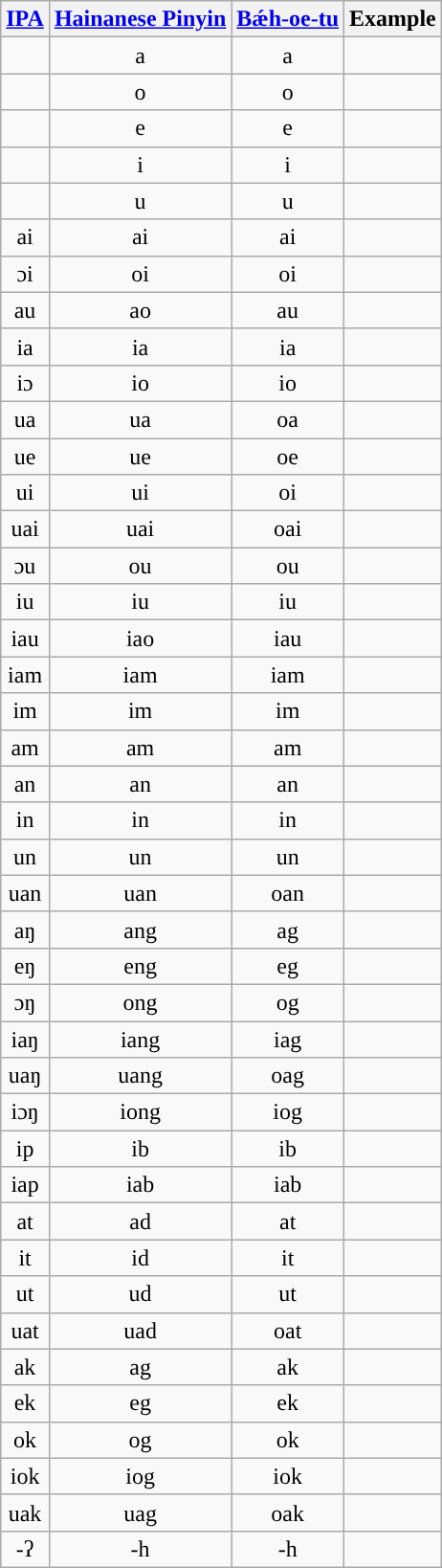<table class="wikitable" style="text-align: center;">
<tr>
<th><a href='#'>IPA</a></th>
<th><a href='#'>Hainanese Pinyin</a></th>
<th><a href='#'>Bǽh-oe-tu</a></th>
<th>Example</th>
</tr>
<tr>
<td></td>
<td>a</td>
<td>a</td>
<td></td>
</tr>
<tr>
<td></td>
<td>o</td>
<td>o</td>
<td></td>
</tr>
<tr>
<td></td>
<td>e</td>
<td>e</td>
<td></td>
</tr>
<tr>
<td></td>
<td>i</td>
<td>i</td>
<td></td>
</tr>
<tr>
<td></td>
<td>u</td>
<td>u</td>
<td></td>
</tr>
<tr>
<td>ai</td>
<td>ai</td>
<td>ai</td>
<td></td>
</tr>
<tr>
<td>ɔi</td>
<td>oi</td>
<td>oi</td>
<td></td>
</tr>
<tr>
<td>au</td>
<td>ao</td>
<td>au</td>
<td></td>
</tr>
<tr>
<td>ia</td>
<td>ia</td>
<td>ia</td>
<td></td>
</tr>
<tr>
<td>iɔ</td>
<td>io</td>
<td>io</td>
<td></td>
</tr>
<tr>
<td>ua</td>
<td>ua</td>
<td>oa</td>
<td></td>
</tr>
<tr>
<td>ue</td>
<td>ue</td>
<td>oe</td>
<td></td>
</tr>
<tr>
<td>ui</td>
<td>ui</td>
<td>oi</td>
<td></td>
</tr>
<tr>
<td>uai</td>
<td>uai</td>
<td>oai</td>
<td></td>
</tr>
<tr>
<td>ɔu</td>
<td>ou</td>
<td>ou</td>
<td></td>
</tr>
<tr>
<td>iu</td>
<td>iu</td>
<td>iu</td>
<td></td>
</tr>
<tr>
<td>iau</td>
<td>iao</td>
<td>iau</td>
<td></td>
</tr>
<tr>
<td>iam</td>
<td>iam</td>
<td>iam</td>
<td></td>
</tr>
<tr>
<td>im</td>
<td>im</td>
<td>im</td>
<td></td>
</tr>
<tr>
<td>am</td>
<td>am</td>
<td>am</td>
<td></td>
</tr>
<tr>
<td>an</td>
<td>an</td>
<td>an</td>
<td></td>
</tr>
<tr>
<td>in</td>
<td>in</td>
<td>in</td>
<td></td>
</tr>
<tr>
<td>un</td>
<td>un</td>
<td>un</td>
<td></td>
</tr>
<tr>
<td>uan</td>
<td>uan</td>
<td>oan</td>
<td></td>
</tr>
<tr>
<td>aŋ</td>
<td>ang</td>
<td>ag</td>
<td></td>
</tr>
<tr>
<td>eŋ</td>
<td>eng</td>
<td>eg</td>
<td></td>
</tr>
<tr>
<td>ɔŋ</td>
<td>ong</td>
<td>og</td>
<td></td>
</tr>
<tr>
<td>iaŋ</td>
<td>iang</td>
<td>iag</td>
<td></td>
</tr>
<tr>
<td>uaŋ</td>
<td>uang</td>
<td>oag</td>
<td></td>
</tr>
<tr>
<td>iɔŋ</td>
<td>iong</td>
<td>iog</td>
<td></td>
</tr>
<tr>
<td>ip</td>
<td>ib</td>
<td>ib</td>
<td></td>
</tr>
<tr>
<td>iap</td>
<td>iab</td>
<td>iab</td>
<td></td>
</tr>
<tr>
<td>at</td>
<td>ad</td>
<td>at</td>
<td></td>
</tr>
<tr>
<td>it</td>
<td>id</td>
<td>it</td>
<td></td>
</tr>
<tr>
<td>ut</td>
<td>ud</td>
<td>ut</td>
<td></td>
</tr>
<tr>
<td>uat</td>
<td>uad</td>
<td>oat</td>
<td></td>
</tr>
<tr>
<td>ak</td>
<td>ag</td>
<td>ak</td>
<td></td>
</tr>
<tr>
<td>ek</td>
<td>eg</td>
<td>ek</td>
<td></td>
</tr>
<tr>
<td>ok</td>
<td>og</td>
<td>ok</td>
<td></td>
</tr>
<tr>
<td>iok</td>
<td>iog</td>
<td>iok</td>
<td></td>
</tr>
<tr>
<td>uak</td>
<td>uag</td>
<td>oak</td>
<td></td>
</tr>
<tr>
<td>-ʔ</td>
<td>-h</td>
<td>-h</td>
<td></td>
</tr>
</table>
